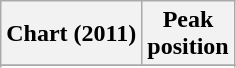<table class="wikitable sortable">
<tr>
<th>Chart (2011)</th>
<th>Peak<br>position</th>
</tr>
<tr>
</tr>
<tr>
</tr>
<tr>
</tr>
</table>
